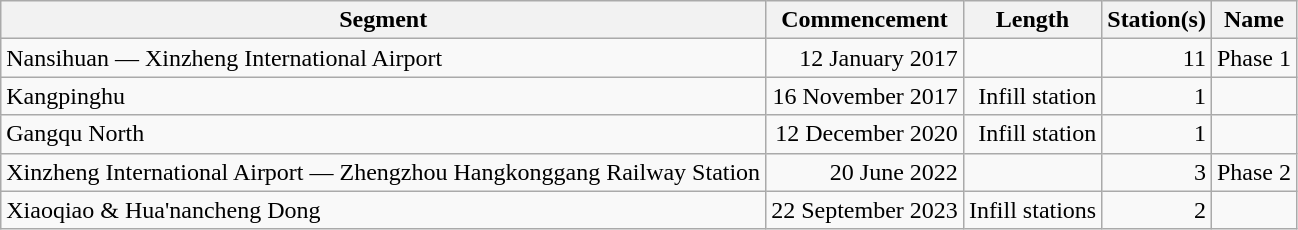<table class="wikitable" style="border-collapse: collapse; text-align: right;">
<tr>
<th>Segment</th>
<th>Commencement</th>
<th>Length</th>
<th>Station(s)</th>
<th>Name</th>
</tr>
<tr>
<td style="text-align: left;">Nansihuan — Xinzheng International Airport</td>
<td>12 January 2017</td>
<td></td>
<td>11</td>
<td style="text-align: left;">Phase 1</td>
</tr>
<tr>
<td style="text-align: left;">Kangpinghu</td>
<td>16 November 2017</td>
<td>Infill station</td>
<td>1</td>
<td style="text-align: left;"></td>
</tr>
<tr>
<td style="text-align: left;">Gangqu North</td>
<td>12 December 2020</td>
<td>Infill station</td>
<td>1</td>
<td style="text-align: left;"></td>
</tr>
<tr>
<td style="text-align: left;">Xinzheng International Airport — Zhengzhou Hangkonggang Railway Station</td>
<td>20 June 2022</td>
<td></td>
<td>3</td>
<td style="text-align: left;">Phase 2</td>
</tr>
<tr>
<td style="text-align: left;">Xiaoqiao & Hua'nancheng Dong</td>
<td>22 September 2023</td>
<td>Infill stations</td>
<td>2</td>
<td style="text-align: left;"></td>
</tr>
</table>
